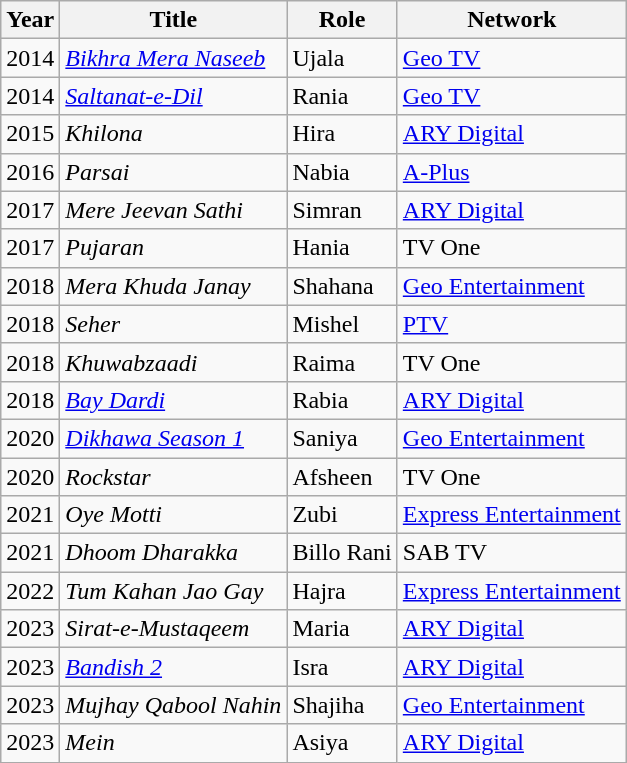<table class="wikitable sortable plainrowheaders">
<tr style="text-align:center;">
<th scope="col">Year</th>
<th scope="col">Title</th>
<th scope="col">Role</th>
<th scope="col">Network</th>
</tr>
<tr>
<td>2014</td>
<td><em><a href='#'>Bikhra Mera Naseeb</a></em></td>
<td>Ujala</td>
<td><a href='#'>Geo TV</a></td>
</tr>
<tr>
<td>2014</td>
<td><em><a href='#'>Saltanat-e-Dil</a></em></td>
<td>Rania</td>
<td><a href='#'>Geo TV</a></td>
</tr>
<tr>
<td>2015</td>
<td><em>Khilona</em></td>
<td>Hira</td>
<td><a href='#'>ARY Digital</a></td>
</tr>
<tr>
<td>2016</td>
<td><em>Parsai</em></td>
<td>Nabia</td>
<td><a href='#'>A-Plus</a></td>
</tr>
<tr>
<td>2017</td>
<td><em>Mere Jeevan Sathi</em></td>
<td>Simran</td>
<td><a href='#'>ARY Digital</a></td>
</tr>
<tr>
<td>2017</td>
<td><em>Pujaran</em></td>
<td>Hania</td>
<td>TV One</td>
</tr>
<tr>
<td>2018</td>
<td><em>Mera Khuda Janay</em></td>
<td>Shahana</td>
<td><a href='#'>Geo Entertainment</a></td>
</tr>
<tr>
<td>2018</td>
<td><em>Seher</em></td>
<td>Mishel</td>
<td><a href='#'>PTV</a></td>
</tr>
<tr>
<td>2018</td>
<td><em>Khuwabzaadi</em></td>
<td>Raima</td>
<td>TV One</td>
</tr>
<tr>
<td>2018</td>
<td><em><a href='#'>Bay Dardi</a></em></td>
<td>Rabia</td>
<td><a href='#'>ARY Digital</a></td>
</tr>
<tr>
<td>2020</td>
<td><em><a href='#'>Dikhawa Season 1</a></em></td>
<td>Saniya</td>
<td><a href='#'>Geo Entertainment</a></td>
</tr>
<tr>
<td>2020</td>
<td><em>Rockstar</em></td>
<td>Afsheen</td>
<td>TV One</td>
</tr>
<tr>
<td>2021</td>
<td><em>Oye Motti</em></td>
<td>Zubi</td>
<td><a href='#'>Express Entertainment</a></td>
</tr>
<tr>
<td>2021</td>
<td><em>Dhoom Dharakka</em></td>
<td>Billo Rani</td>
<td>SAB TV</td>
</tr>
<tr>
<td>2022</td>
<td><em>Tum Kahan Jao Gay</em></td>
<td>Hajra</td>
<td><a href='#'>Express Entertainment</a></td>
</tr>
<tr>
<td>2023</td>
<td><em>Sirat-e-Mustaqeem</em></td>
<td>Maria</td>
<td><a href='#'>ARY Digital</a></td>
</tr>
<tr>
<td>2023</td>
<td><em><a href='#'>Bandish 2</a></em></td>
<td>Isra</td>
<td><a href='#'>ARY Digital</a></td>
</tr>
<tr>
<td>2023</td>
<td><em>Mujhay Qabool Nahin</em></td>
<td>Shajiha</td>
<td><a href='#'>Geo Entertainment</a></td>
</tr>
<tr>
<td>2023</td>
<td><em>Mein</em></td>
<td>Asiya</td>
<td><a href='#'>ARY Digital</a></td>
</tr>
</table>
